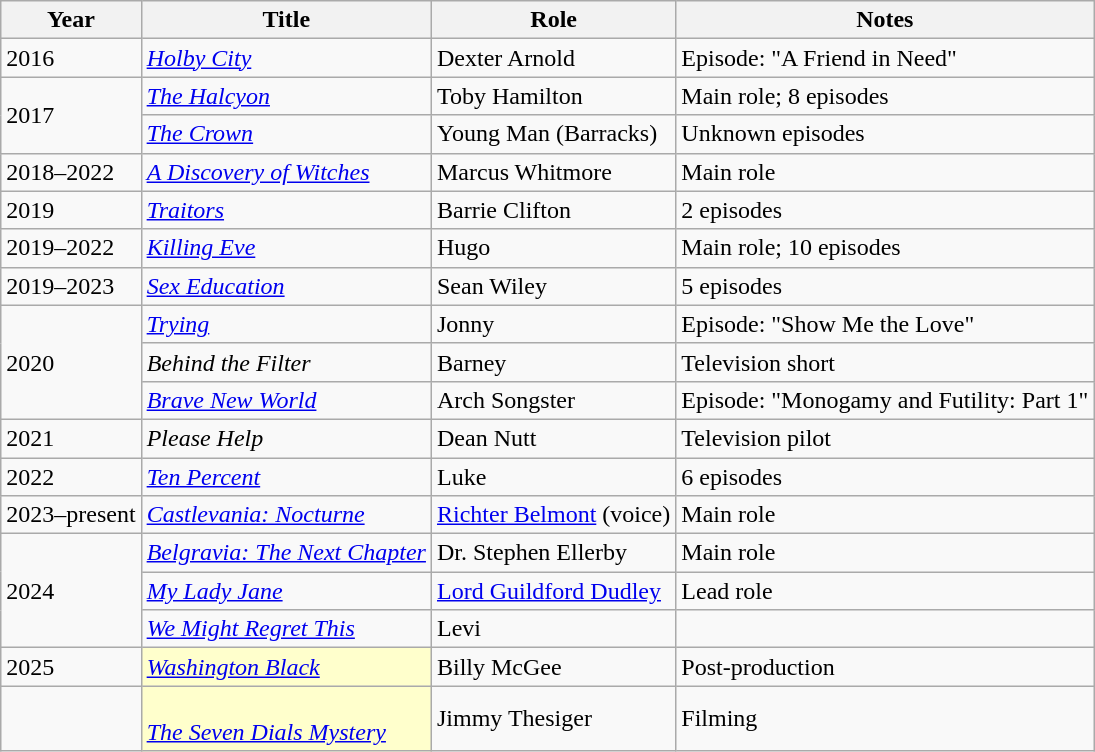<table class="wikitable sortable">
<tr>
<th>Year</th>
<th>Title</th>
<th>Role</th>
<th class="unsortable">Notes</th>
</tr>
<tr>
<td>2016</td>
<td><em><a href='#'>Holby City</a></em></td>
<td>Dexter Arnold</td>
<td>Episode: "A Friend in Need"</td>
</tr>
<tr>
<td rowspan="2">2017</td>
<td><em><a href='#'>The Halcyon</a></em></td>
<td>Toby Hamilton</td>
<td>Main role; 8 episodes</td>
</tr>
<tr>
<td><em><a href='#'>The Crown</a></em></td>
<td>Young Man (Barracks)</td>
<td>Unknown episodes</td>
</tr>
<tr>
<td>2018–2022</td>
<td><em><a href='#'>A Discovery of Witches</a></em></td>
<td>Marcus Whitmore</td>
<td>Main role</td>
</tr>
<tr>
<td>2019</td>
<td><em><a href='#'>Traitors</a></em></td>
<td>Barrie Clifton</td>
<td>2 episodes</td>
</tr>
<tr>
<td>2019–2022</td>
<td><em><a href='#'>Killing Eve</a></em></td>
<td>Hugo</td>
<td>Main role; 10 episodes</td>
</tr>
<tr>
<td>2019–2023</td>
<td><em><a href='#'>Sex Education</a></em></td>
<td>Sean Wiley</td>
<td>5 episodes</td>
</tr>
<tr>
<td rowspan="3">2020</td>
<td><em><a href='#'>Trying</a></em></td>
<td>Jonny</td>
<td>Episode: "Show Me the Love"</td>
</tr>
<tr>
<td><em>Behind the Filter</em></td>
<td>Barney</td>
<td>Television short</td>
</tr>
<tr>
<td><em><a href='#'>Brave New World</a></em></td>
<td>Arch Songster</td>
<td>Episode: "Monogamy and Futility: Part 1"</td>
</tr>
<tr>
<td>2021</td>
<td><em>Please Help</em></td>
<td>Dean Nutt</td>
<td>Television pilot</td>
</tr>
<tr>
<td>2022</td>
<td><em><a href='#'>Ten Percent</a></em></td>
<td>Luke</td>
<td>6 episodes</td>
</tr>
<tr>
<td>2023–present</td>
<td><em><a href='#'>Castlevania: Nocturne</a></em></td>
<td><a href='#'>Richter Belmont</a> (voice)</td>
<td>Main role</td>
</tr>
<tr>
<td rowspan="3">2024</td>
<td><em><a href='#'>Belgravia: The Next Chapter</a></em></td>
<td>Dr. Stephen Ellerby</td>
<td>Main role</td>
</tr>
<tr>
<td><em><a href='#'>My Lady Jane</a></em></td>
<td><a href='#'>Lord Guildford Dudley</a></td>
<td>Lead role</td>
</tr>
<tr>
<td><em><a href='#'>We Might Regret This</a></em></td>
<td>Levi</td>
<td></td>
</tr>
<tr>
<td>2025</td>
<td style="background:#FFFFCC;"> <em><a href='#'>Washington Black</a></em></td>
<td>Billy McGee</td>
<td>Post-production</td>
</tr>
<tr>
<td></td>
<td style="background:#FFFFCC;"><br><em><a href='#'>The Seven Dials Mystery</a></td>
<td>Jimmy Thesiger</td>
<td>Filming</td>
</tr>
</table>
